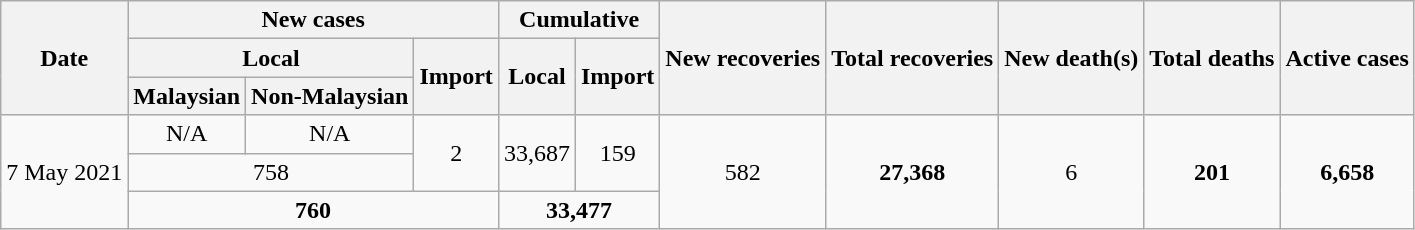<table class="wikitable" style= "text-align: center;">
<tr>
<th rowspan="3">Date</th>
<th colspan="3">New cases</th>
<th colspan="2">Cumulative</th>
<th rowspan="3">New recoveries</th>
<th rowspan="3">Total recoveries</th>
<th rowspan="3">New death(s)</th>
<th rowspan="3">Total deaths</th>
<th rowspan="3">Active cases</th>
</tr>
<tr>
<th colspan="2">Local</th>
<th rowspan="2">Import</th>
<th rowspan="2">Local</th>
<th rowspan="2">Import</th>
</tr>
<tr>
<th>Malaysian</th>
<th>Non-Malaysian</th>
</tr>
<tr>
<td rowspan="3">7 May 2021</td>
<td>N/A</td>
<td>N/A</td>
<td rowspan="2">2</td>
<td rowspan="2">33,687</td>
<td rowspan="2">159</td>
<td rowspan="3">582</td>
<td rowspan="3"><strong>27,368</strong></td>
<td rowspan="3">6</td>
<td rowspan="3"><strong>201</strong></td>
<td rowspan="3"><strong>6,658</strong></td>
</tr>
<tr>
<td colspan="2">758</td>
</tr>
<tr>
<td colspan="3"><strong>760</strong></td>
<td colspan="2"><strong>33,477</strong></td>
</tr>
</table>
